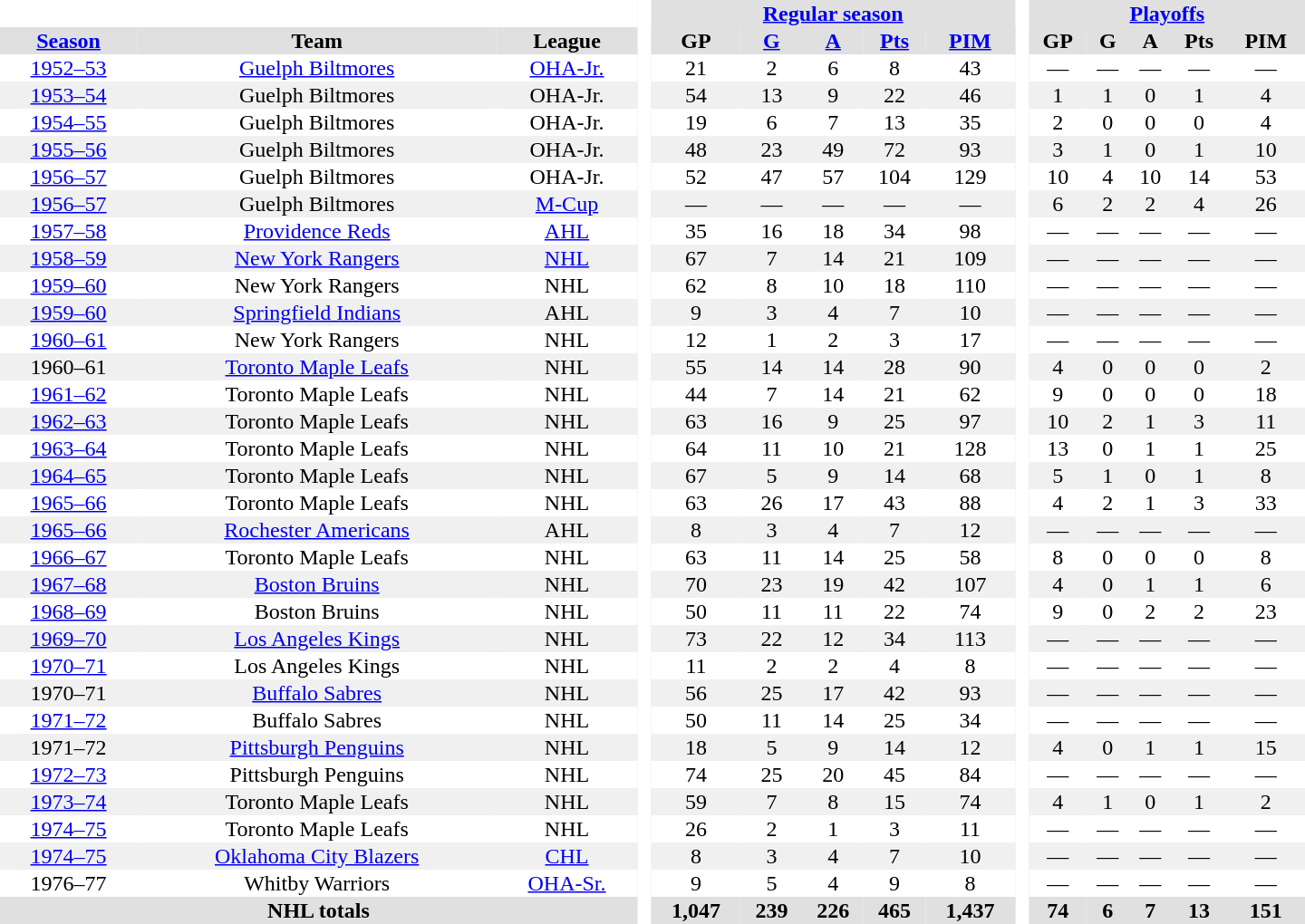<table border="0" cellpadding="1" cellspacing="0" style="text-align:center; width:60em">
<tr bgcolor="#e0e0e0">
<th colspan="3" bgcolor="#ffffff"> </th>
<th rowspan="99" bgcolor="#ffffff"> </th>
<th colspan="5"><a href='#'>Regular season</a></th>
<th rowspan="99" bgcolor="#ffffff"> </th>
<th colspan="5"><a href='#'>Playoffs</a></th>
</tr>
<tr bgcolor="#e0e0e0">
<th><a href='#'>Season</a></th>
<th>Team</th>
<th>League</th>
<th>GP</th>
<th><a href='#'>G</a></th>
<th><a href='#'>A</a></th>
<th><a href='#'>Pts</a></th>
<th><a href='#'>PIM</a></th>
<th>GP</th>
<th>G</th>
<th>A</th>
<th>Pts</th>
<th>PIM</th>
</tr>
<tr>
<td><a href='#'>1952–53</a></td>
<td><a href='#'>Guelph Biltmores</a></td>
<td><a href='#'>OHA-Jr.</a></td>
<td>21</td>
<td>2</td>
<td>6</td>
<td>8</td>
<td>43</td>
<td>—</td>
<td>—</td>
<td>—</td>
<td>—</td>
<td>—</td>
</tr>
<tr bgcolor="#f0f0f0">
<td><a href='#'>1953–54</a></td>
<td>Guelph Biltmores</td>
<td>OHA-Jr.</td>
<td>54</td>
<td>13</td>
<td>9</td>
<td>22</td>
<td>46</td>
<td>1</td>
<td>1</td>
<td>0</td>
<td>1</td>
<td>4</td>
</tr>
<tr>
<td><a href='#'>1954–55</a></td>
<td>Guelph Biltmores</td>
<td>OHA-Jr.</td>
<td>19</td>
<td>6</td>
<td>7</td>
<td>13</td>
<td>35</td>
<td>2</td>
<td>0</td>
<td>0</td>
<td>0</td>
<td>4</td>
</tr>
<tr bgcolor="#f0f0f0">
<td><a href='#'>1955–56</a></td>
<td>Guelph Biltmores</td>
<td>OHA-Jr.</td>
<td>48</td>
<td>23</td>
<td>49</td>
<td>72</td>
<td>93</td>
<td>3</td>
<td>1</td>
<td>0</td>
<td>1</td>
<td>10</td>
</tr>
<tr>
<td><a href='#'>1956–57</a></td>
<td>Guelph Biltmores</td>
<td>OHA-Jr.</td>
<td>52</td>
<td>47</td>
<td>57</td>
<td>104</td>
<td>129</td>
<td>10</td>
<td>4</td>
<td>10</td>
<td>14</td>
<td>53</td>
</tr>
<tr bgcolor="#f0f0f0">
<td><a href='#'>1956–57</a></td>
<td>Guelph Biltmores</td>
<td><a href='#'>M-Cup</a></td>
<td>—</td>
<td>—</td>
<td>—</td>
<td>—</td>
<td>—</td>
<td>6</td>
<td>2</td>
<td>2</td>
<td>4</td>
<td>26</td>
</tr>
<tr>
<td><a href='#'>1957–58</a></td>
<td><a href='#'>Providence Reds</a></td>
<td><a href='#'>AHL</a></td>
<td>35</td>
<td>16</td>
<td>18</td>
<td>34</td>
<td>98</td>
<td>—</td>
<td>—</td>
<td>—</td>
<td>—</td>
<td>—</td>
</tr>
<tr bgcolor="#f0f0f0">
<td><a href='#'>1958–59</a></td>
<td><a href='#'>New York Rangers</a></td>
<td><a href='#'>NHL</a></td>
<td>67</td>
<td>7</td>
<td>14</td>
<td>21</td>
<td>109</td>
<td>—</td>
<td>—</td>
<td>—</td>
<td>—</td>
<td>—</td>
</tr>
<tr>
<td><a href='#'>1959–60</a></td>
<td>New York Rangers</td>
<td>NHL</td>
<td>62</td>
<td>8</td>
<td>10</td>
<td>18</td>
<td>110</td>
<td>—</td>
<td>—</td>
<td>—</td>
<td>—</td>
<td>—</td>
</tr>
<tr bgcolor="#f0f0f0">
<td><a href='#'>1959–60</a></td>
<td><a href='#'>Springfield Indians</a></td>
<td>AHL</td>
<td>9</td>
<td>3</td>
<td>4</td>
<td>7</td>
<td>10</td>
<td>—</td>
<td>—</td>
<td>—</td>
<td>—</td>
<td>—</td>
</tr>
<tr>
<td><a href='#'>1960–61</a></td>
<td>New York Rangers</td>
<td>NHL</td>
<td>12</td>
<td>1</td>
<td>2</td>
<td>3</td>
<td>17</td>
<td>—</td>
<td>—</td>
<td>—</td>
<td>—</td>
<td>—</td>
</tr>
<tr bgcolor="#f0f0f0">
<td>1960–61</td>
<td><a href='#'>Toronto Maple Leafs</a></td>
<td>NHL</td>
<td>55</td>
<td>14</td>
<td>14</td>
<td>28</td>
<td>90</td>
<td>4</td>
<td>0</td>
<td>0</td>
<td>0</td>
<td>2</td>
</tr>
<tr>
<td><a href='#'>1961–62</a></td>
<td>Toronto Maple Leafs</td>
<td>NHL</td>
<td>44</td>
<td>7</td>
<td>14</td>
<td>21</td>
<td>62</td>
<td>9</td>
<td>0</td>
<td>0</td>
<td>0</td>
<td>18</td>
</tr>
<tr bgcolor="#f0f0f0">
<td><a href='#'>1962–63</a></td>
<td>Toronto Maple Leafs</td>
<td>NHL</td>
<td>63</td>
<td>16</td>
<td>9</td>
<td>25</td>
<td>97</td>
<td>10</td>
<td>2</td>
<td>1</td>
<td>3</td>
<td>11</td>
</tr>
<tr>
<td><a href='#'>1963–64</a></td>
<td>Toronto Maple Leafs</td>
<td>NHL</td>
<td>64</td>
<td>11</td>
<td>10</td>
<td>21</td>
<td>128</td>
<td>13</td>
<td>0</td>
<td>1</td>
<td>1</td>
<td>25</td>
</tr>
<tr bgcolor="#f0f0f0">
<td><a href='#'>1964–65</a></td>
<td>Toronto Maple Leafs</td>
<td>NHL</td>
<td>67</td>
<td>5</td>
<td>9</td>
<td>14</td>
<td>68</td>
<td>5</td>
<td>1</td>
<td>0</td>
<td>1</td>
<td>8</td>
</tr>
<tr>
<td><a href='#'>1965–66</a></td>
<td>Toronto Maple Leafs</td>
<td>NHL</td>
<td>63</td>
<td>26</td>
<td>17</td>
<td>43</td>
<td>88</td>
<td>4</td>
<td>2</td>
<td>1</td>
<td>3</td>
<td>33</td>
</tr>
<tr bgcolor="#f0f0f0">
<td><a href='#'>1965–66</a></td>
<td><a href='#'>Rochester Americans</a></td>
<td>AHL</td>
<td>8</td>
<td>3</td>
<td>4</td>
<td>7</td>
<td>12</td>
<td>—</td>
<td>—</td>
<td>—</td>
<td>—</td>
<td>—</td>
</tr>
<tr>
<td><a href='#'>1966–67</a></td>
<td>Toronto Maple Leafs</td>
<td>NHL</td>
<td>63</td>
<td>11</td>
<td>14</td>
<td>25</td>
<td>58</td>
<td>8</td>
<td>0</td>
<td>0</td>
<td>0</td>
<td>8</td>
</tr>
<tr bgcolor="#f0f0f0">
<td><a href='#'>1967–68</a></td>
<td><a href='#'>Boston Bruins</a></td>
<td>NHL</td>
<td>70</td>
<td>23</td>
<td>19</td>
<td>42</td>
<td>107</td>
<td>4</td>
<td>0</td>
<td>1</td>
<td>1</td>
<td>6</td>
</tr>
<tr>
<td><a href='#'>1968–69</a></td>
<td>Boston Bruins</td>
<td>NHL</td>
<td>50</td>
<td>11</td>
<td>11</td>
<td>22</td>
<td>74</td>
<td>9</td>
<td>0</td>
<td>2</td>
<td>2</td>
<td>23</td>
</tr>
<tr bgcolor="#f0f0f0">
<td><a href='#'>1969–70</a></td>
<td><a href='#'>Los Angeles Kings</a></td>
<td>NHL</td>
<td>73</td>
<td>22</td>
<td>12</td>
<td>34</td>
<td>113</td>
<td>—</td>
<td>—</td>
<td>—</td>
<td>—</td>
<td>—</td>
</tr>
<tr>
<td><a href='#'>1970–71</a></td>
<td>Los Angeles Kings</td>
<td>NHL</td>
<td>11</td>
<td>2</td>
<td>2</td>
<td>4</td>
<td>8</td>
<td>—</td>
<td>—</td>
<td>—</td>
<td>—</td>
<td>—</td>
</tr>
<tr bgcolor="#f0f0f0">
<td>1970–71</td>
<td><a href='#'>Buffalo Sabres</a></td>
<td>NHL</td>
<td>56</td>
<td>25</td>
<td>17</td>
<td>42</td>
<td>93</td>
<td>—</td>
<td>—</td>
<td>—</td>
<td>—</td>
<td>—</td>
</tr>
<tr>
<td><a href='#'>1971–72</a></td>
<td>Buffalo Sabres</td>
<td>NHL</td>
<td>50</td>
<td>11</td>
<td>14</td>
<td>25</td>
<td>34</td>
<td>—</td>
<td>—</td>
<td>—</td>
<td>—</td>
<td>—</td>
</tr>
<tr bgcolor="#f0f0f0">
<td>1971–72</td>
<td><a href='#'>Pittsburgh Penguins</a></td>
<td>NHL</td>
<td>18</td>
<td>5</td>
<td>9</td>
<td>14</td>
<td>12</td>
<td>4</td>
<td>0</td>
<td>1</td>
<td>1</td>
<td>15</td>
</tr>
<tr>
<td><a href='#'>1972–73</a></td>
<td>Pittsburgh Penguins</td>
<td>NHL</td>
<td>74</td>
<td>25</td>
<td>20</td>
<td>45</td>
<td>84</td>
<td>—</td>
<td>—</td>
<td>—</td>
<td>—</td>
<td>—</td>
</tr>
<tr bgcolor="#f0f0f0">
<td><a href='#'>1973–74</a></td>
<td>Toronto Maple Leafs</td>
<td>NHL</td>
<td>59</td>
<td>7</td>
<td>8</td>
<td>15</td>
<td>74</td>
<td>4</td>
<td>1</td>
<td>0</td>
<td>1</td>
<td>2</td>
</tr>
<tr>
<td><a href='#'>1974–75</a></td>
<td>Toronto Maple Leafs</td>
<td>NHL</td>
<td>26</td>
<td>2</td>
<td>1</td>
<td>3</td>
<td>11</td>
<td>—</td>
<td>—</td>
<td>—</td>
<td>—</td>
<td>—</td>
</tr>
<tr bgcolor="#f0f0f0">
<td><a href='#'>1974–75</a></td>
<td><a href='#'>Oklahoma City Blazers</a></td>
<td><a href='#'>CHL</a></td>
<td>8</td>
<td>3</td>
<td>4</td>
<td>7</td>
<td>10</td>
<td>—</td>
<td>—</td>
<td>—</td>
<td>—</td>
<td>—</td>
</tr>
<tr>
<td>1976–77</td>
<td>Whitby Warriors</td>
<td><a href='#'>OHA-Sr.</a></td>
<td>9</td>
<td>5</td>
<td>4</td>
<td>9</td>
<td>8</td>
<td>—</td>
<td>—</td>
<td>—</td>
<td>—</td>
<td>—</td>
</tr>
<tr bgcolor="#e0e0e0">
<th colspan="3">NHL totals</th>
<th>1,047</th>
<th>239</th>
<th>226</th>
<th>465</th>
<th>1,437</th>
<th>74</th>
<th>6</th>
<th>7</th>
<th>13</th>
<th>151</th>
</tr>
</table>
